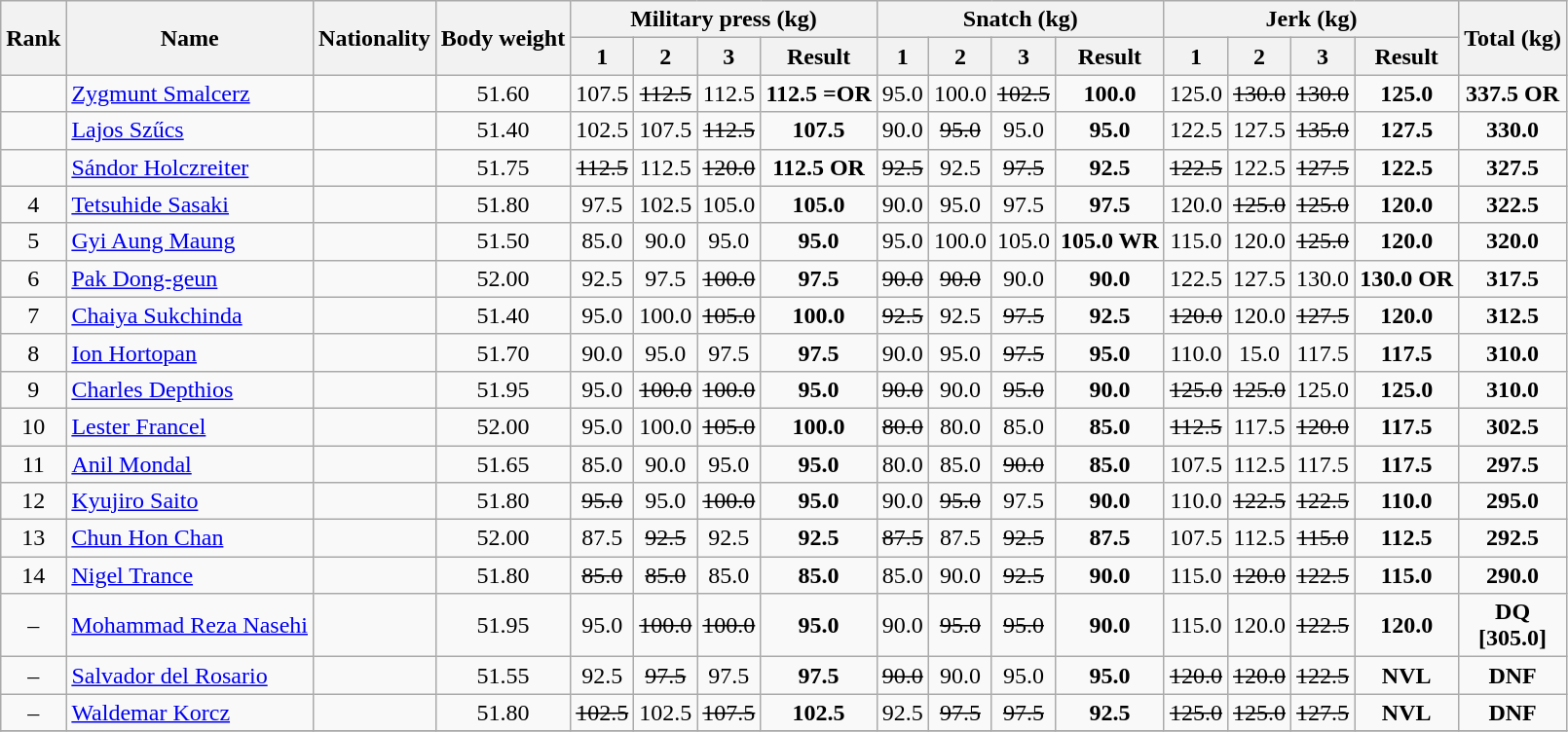<table class="wikitable sortable" style="text-align:center">
<tr>
<th rowspan=2>Rank</th>
<th rowspan=2>Name</th>
<th rowspan=2>Nationality</th>
<th rowspan=2>Body weight</th>
<th colspan=4>Military press (kg)</th>
<th colspan=4>Snatch (kg)</th>
<th colspan=4>Jerk (kg)</th>
<th rowspan=2>Total (kg)</th>
</tr>
<tr>
<th>1</th>
<th>2</th>
<th>3</th>
<th>Result</th>
<th>1</th>
<th>2</th>
<th>3</th>
<th>Result</th>
<th>1</th>
<th>2</th>
<th>3</th>
<th>Result</th>
</tr>
<tr>
<td></td>
<td align=left><a href='#'>Zygmunt Smalcerz</a></td>
<td align=left></td>
<td>51.60</td>
<td>107.5</td>
<td><s>112.5</s></td>
<td>112.5</td>
<td><strong>112.5 =OR</strong></td>
<td>95.0</td>
<td>100.0</td>
<td><s>102.5</s></td>
<td><strong>100.0</strong></td>
<td>125.0</td>
<td><s>130.0</s></td>
<td><s>130.0</s></td>
<td><strong>125.0</strong></td>
<td><strong>337.5 OR</strong></td>
</tr>
<tr>
<td></td>
<td align=left><a href='#'>Lajos Szűcs</a></td>
<td align=left></td>
<td>51.40</td>
<td>102.5</td>
<td>107.5</td>
<td><s>112.5</s></td>
<td><strong>107.5</strong></td>
<td>90.0</td>
<td><s>95.0</s></td>
<td>95.0</td>
<td><strong>95.0</strong></td>
<td>122.5</td>
<td>127.5</td>
<td><s>135.0</s></td>
<td><strong>127.5</strong></td>
<td><strong>330.0</strong></td>
</tr>
<tr>
<td></td>
<td align=left><a href='#'>Sándor Holczreiter</a></td>
<td align=left></td>
<td>51.75</td>
<td><s>112.5</s></td>
<td>112.5</td>
<td><s>120.0</s></td>
<td><strong>112.5 OR</strong></td>
<td><s>92.5</s></td>
<td>92.5</td>
<td><s>97.5</s></td>
<td><strong>92.5</strong></td>
<td><s>122.5</s></td>
<td>122.5</td>
<td><s>127.5</s></td>
<td><strong>122.5</strong></td>
<td><strong>327.5</strong></td>
</tr>
<tr>
<td>4</td>
<td align=left><a href='#'>Tetsuhide Sasaki</a></td>
<td align=left></td>
<td>51.80</td>
<td>97.5</td>
<td>102.5</td>
<td>105.0</td>
<td><strong>105.0</strong></td>
<td>90.0</td>
<td>95.0</td>
<td>97.5</td>
<td><strong>97.5</strong></td>
<td>120.0</td>
<td><s>125.0</s></td>
<td><s>125.0</s></td>
<td><strong>120.0</strong></td>
<td><strong>322.5</strong></td>
</tr>
<tr>
<td>5</td>
<td align=left><a href='#'>Gyi Aung Maung</a></td>
<td align=left></td>
<td>51.50</td>
<td>85.0</td>
<td>90.0</td>
<td>95.0</td>
<td><strong>95.0</strong></td>
<td>95.0</td>
<td>100.0</td>
<td>105.0</td>
<td><strong>105.0 WR</strong></td>
<td>115.0</td>
<td>120.0</td>
<td><s>125.0</s></td>
<td><strong>120.0</strong></td>
<td><strong>320.0</strong></td>
</tr>
<tr>
<td>6</td>
<td align=left><a href='#'>Pak Dong-geun</a></td>
<td align=left></td>
<td>52.00</td>
<td>92.5</td>
<td>97.5</td>
<td><s>100.0</s></td>
<td><strong>97.5</strong></td>
<td><s>90.0</s></td>
<td><s>90.0</s></td>
<td>90.0</td>
<td><strong>90.0</strong></td>
<td>122.5</td>
<td>127.5</td>
<td>130.0</td>
<td><strong>130.0 OR</strong></td>
<td><strong>317.5</strong></td>
</tr>
<tr>
<td>7</td>
<td align=left><a href='#'>Chaiya Sukchinda</a></td>
<td align=left></td>
<td>51.40</td>
<td>95.0</td>
<td>100.0</td>
<td><s>105.0</s></td>
<td><strong>100.0</strong></td>
<td><s>92.5</s></td>
<td>92.5</td>
<td><s>97.5</s></td>
<td><strong>92.5</strong></td>
<td><s>120.0</s></td>
<td>120.0</td>
<td><s>127.5</s></td>
<td><strong>120.0</strong></td>
<td><strong>312.5 </strong></td>
</tr>
<tr>
<td>8</td>
<td align=left><a href='#'>Ion Hortopan</a></td>
<td align=left></td>
<td>51.70</td>
<td>90.0</td>
<td>95.0</td>
<td>97.5</td>
<td><strong>97.5</strong></td>
<td>90.0</td>
<td>95.0</td>
<td><s>97.5</s></td>
<td><strong>95.0</strong></td>
<td>110.0</td>
<td>15.0</td>
<td>117.5</td>
<td><strong>117.5</strong></td>
<td><strong>310.0</strong></td>
</tr>
<tr>
<td>9</td>
<td align=left><a href='#'>Charles Depthios</a></td>
<td align=left></td>
<td>51.95</td>
<td>95.0</td>
<td><s>100.0</s></td>
<td><s>100.0</s></td>
<td><strong>95.0</strong></td>
<td><s>90.0</s></td>
<td>90.0</td>
<td><s>95.0</s></td>
<td><strong>90.0</strong></td>
<td><s>125.0</s></td>
<td><s>125.0</s></td>
<td>125.0</td>
<td><strong>125.0</strong></td>
<td><strong>310.0</strong></td>
</tr>
<tr>
<td>10</td>
<td align=left><a href='#'>Lester Francel</a></td>
<td align=left></td>
<td>52.00</td>
<td>95.0</td>
<td>100.0</td>
<td><s>105.0</s></td>
<td><strong>100.0</strong></td>
<td><s>80.0</s></td>
<td>80.0</td>
<td>85.0</td>
<td><strong>85.0</strong></td>
<td><s>112.5</s></td>
<td>117.5</td>
<td><s>120.0</s></td>
<td><strong>117.5</strong></td>
<td><strong>302.5</strong></td>
</tr>
<tr>
<td>11</td>
<td align=left><a href='#'>Anil Mondal</a></td>
<td align=left></td>
<td>51.65</td>
<td>85.0</td>
<td>90.0</td>
<td>95.0</td>
<td><strong>95.0</strong></td>
<td>80.0</td>
<td>85.0</td>
<td><s>90.0</s></td>
<td><strong>85.0</strong></td>
<td>107.5</td>
<td>112.5</td>
<td>117.5</td>
<td><strong>117.5</strong></td>
<td><strong>297.5</strong></td>
</tr>
<tr>
<td>12</td>
<td align=left><a href='#'>Kyujiro Saito</a></td>
<td align=left></td>
<td>51.80</td>
<td><s>95.0</s></td>
<td>95.0</td>
<td><s>100.0</s></td>
<td><strong>95.0</strong></td>
<td>90.0</td>
<td><s>95.0</s></td>
<td>97.5</td>
<td><strong>90.0</strong></td>
<td>110.0</td>
<td><s>122.5</s></td>
<td><s>122.5</s></td>
<td><strong>110.0</strong></td>
<td><strong>295.0</strong></td>
</tr>
<tr>
<td>13</td>
<td align=left><a href='#'>Chun Hon Chan</a></td>
<td align=left></td>
<td>52.00</td>
<td>87.5</td>
<td><s>92.5</s></td>
<td>92.5</td>
<td><strong>92.5</strong></td>
<td><s>87.5</s></td>
<td>87.5</td>
<td><s>92.5</s></td>
<td><strong>87.5</strong></td>
<td>107.5</td>
<td>112.5</td>
<td><s>115.0</s></td>
<td><strong>112.5</strong></td>
<td><strong>292.5</strong></td>
</tr>
<tr>
<td>14</td>
<td align=left><a href='#'>Nigel Trance</a></td>
<td align=left></td>
<td>51.80</td>
<td><s>85.0</s></td>
<td><s>85.0</s></td>
<td>85.0</td>
<td><strong>85.0</strong></td>
<td>85.0</td>
<td>90.0</td>
<td><s>92.5</s></td>
<td><strong>90.0</strong></td>
<td>115.0</td>
<td><s>120.0</s></td>
<td><s>122.5</s></td>
<td><strong>115.0</strong></td>
<td><strong>290.0</strong></td>
</tr>
<tr>
<td>–</td>
<td align=left><a href='#'>Mohammad Reza Nasehi</a></td>
<td align=left></td>
<td>51.95</td>
<td>95.0</td>
<td><s>100.0</s></td>
<td><s>100.0</s></td>
<td><strong>95.0</strong></td>
<td>90.0</td>
<td><s>95.0</s></td>
<td><s>95.0</s></td>
<td><strong>90.0</strong></td>
<td>115.0</td>
<td>120.0</td>
<td><s>122.5</s></td>
<td><strong>120.0</strong></td>
<td><strong>DQ<br>[305.0]</strong> </td>
</tr>
<tr>
<td>–</td>
<td align=left><a href='#'>Salvador del Rosario</a></td>
<td align=left></td>
<td>51.55</td>
<td>92.5</td>
<td><s>97.5</s></td>
<td>97.5</td>
<td><strong>97.5</strong></td>
<td><s>90.0</s></td>
<td>90.0</td>
<td>95.0</td>
<td><strong>95.0</strong></td>
<td><s>120.0</s></td>
<td><s>120.0</s></td>
<td><s>122.5</s></td>
<td><strong>NVL </strong></td>
<td><strong>DNF</strong></td>
</tr>
<tr>
<td>–</td>
<td align=left><a href='#'>Waldemar Korcz</a></td>
<td align=left></td>
<td>51.80</td>
<td><s>102.5</s></td>
<td>102.5</td>
<td><s>107.5</s></td>
<td><strong>102.5</strong></td>
<td>92.5</td>
<td><s>97.5</s></td>
<td><s>97.5</s></td>
<td><strong>92.5</strong></td>
<td><s>125.0</s></td>
<td><s>125.0</s></td>
<td><s>127.5</s></td>
<td><strong>NVL </strong></td>
<td><strong>DNF</strong></td>
</tr>
<tr>
</tr>
</table>
